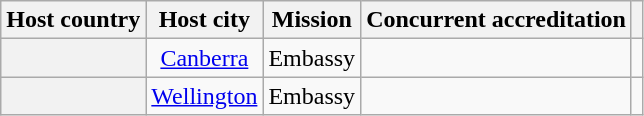<table class="wikitable plainrowheaders" style="text-align:center;">
<tr>
<th scope="col">Host country</th>
<th scope="col">Host city</th>
<th scope="col">Mission</th>
<th scope="col">Concurrent accreditation</th>
<th scope="col"></th>
</tr>
<tr>
<th scope="row"></th>
<td><a href='#'>Canberra</a></td>
<td>Embassy</td>
<td></td>
<td></td>
</tr>
<tr>
<th scope="row"></th>
<td><a href='#'>Wellington</a></td>
<td>Embassy</td>
<td></td>
<td></td>
</tr>
</table>
